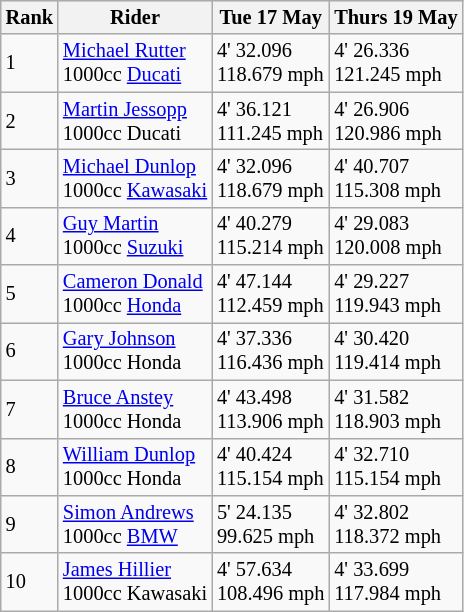<table class="wikitable" style="font-size: 85%;">
<tr style="background:#efefef;">
<th>Rank</th>
<th>Rider</th>
<th>Tue 17 May</th>
<th>Thurs 19 May</th>
</tr>
<tr>
<td>1</td>
<td> <a href='#'>Michael Rutter</a><br> 1000cc <a href='#'>Ducati</a></td>
<td>4' 32.096 <br> 118.679 mph</td>
<td>4' 26.336 <br> 121.245 mph</td>
</tr>
<tr>
<td>2</td>
<td> <a href='#'>Martin Jessopp</a><br> 1000cc Ducati</td>
<td>4' 36.121 <br> 111.245 mph</td>
<td>4' 26.906 <br> 120.986 mph</td>
</tr>
<tr>
<td>3</td>
<td> <a href='#'>Michael Dunlop</a><br> 1000cc <a href='#'>Kawasaki</a></td>
<td>4' 32.096 <br> 118.679 mph</td>
<td>4' 40.707 <br> 115.308 mph</td>
</tr>
<tr>
<td>4</td>
<td> <a href='#'>Guy Martin</a><br> 1000cc <a href='#'>Suzuki</a></td>
<td>4' 40.279 <br> 115.214 mph</td>
<td>4' 29.083 <br> 120.008 mph</td>
</tr>
<tr>
<td>5</td>
<td> <a href='#'>Cameron Donald</a><br> 1000cc <a href='#'>Honda</a></td>
<td>4' 47.144 <br> 112.459 mph</td>
<td>4' 29.227 <br> 119.943 mph</td>
</tr>
<tr>
<td>6</td>
<td> <a href='#'>Gary Johnson</a> <br> 1000cc Honda</td>
<td>4' 37.336 <br> 116.436 mph</td>
<td>4' 30.420 <br> 119.414 mph</td>
</tr>
<tr>
<td>7</td>
<td> <a href='#'>Bruce Anstey</a><br> 1000cc Honda</td>
<td>4' 43.498 <br> 113.906 mph</td>
<td>4' 31.582 <br> 118.903 mph</td>
</tr>
<tr>
<td>8</td>
<td> <a href='#'>William Dunlop</a><br> 1000cc Honda</td>
<td>4' 40.424 <br> 115.154 mph</td>
<td>4' 32.710 <br> 115.154 mph</td>
</tr>
<tr>
<td>9</td>
<td> <a href='#'>Simon Andrews</a><br> 1000cc <a href='#'>BMW</a></td>
<td>5' 24.135 <br>   99.625 mph</td>
<td>4' 32.802 <br> 118.372 mph</td>
</tr>
<tr>
<td>10</td>
<td> <a href='#'>James Hillier</a><br> 1000cc Kawasaki</td>
<td>4' 57.634 <br> 108.496 mph</td>
<td>4' 33.699 <br> 117.984 mph</td>
</tr>
</table>
